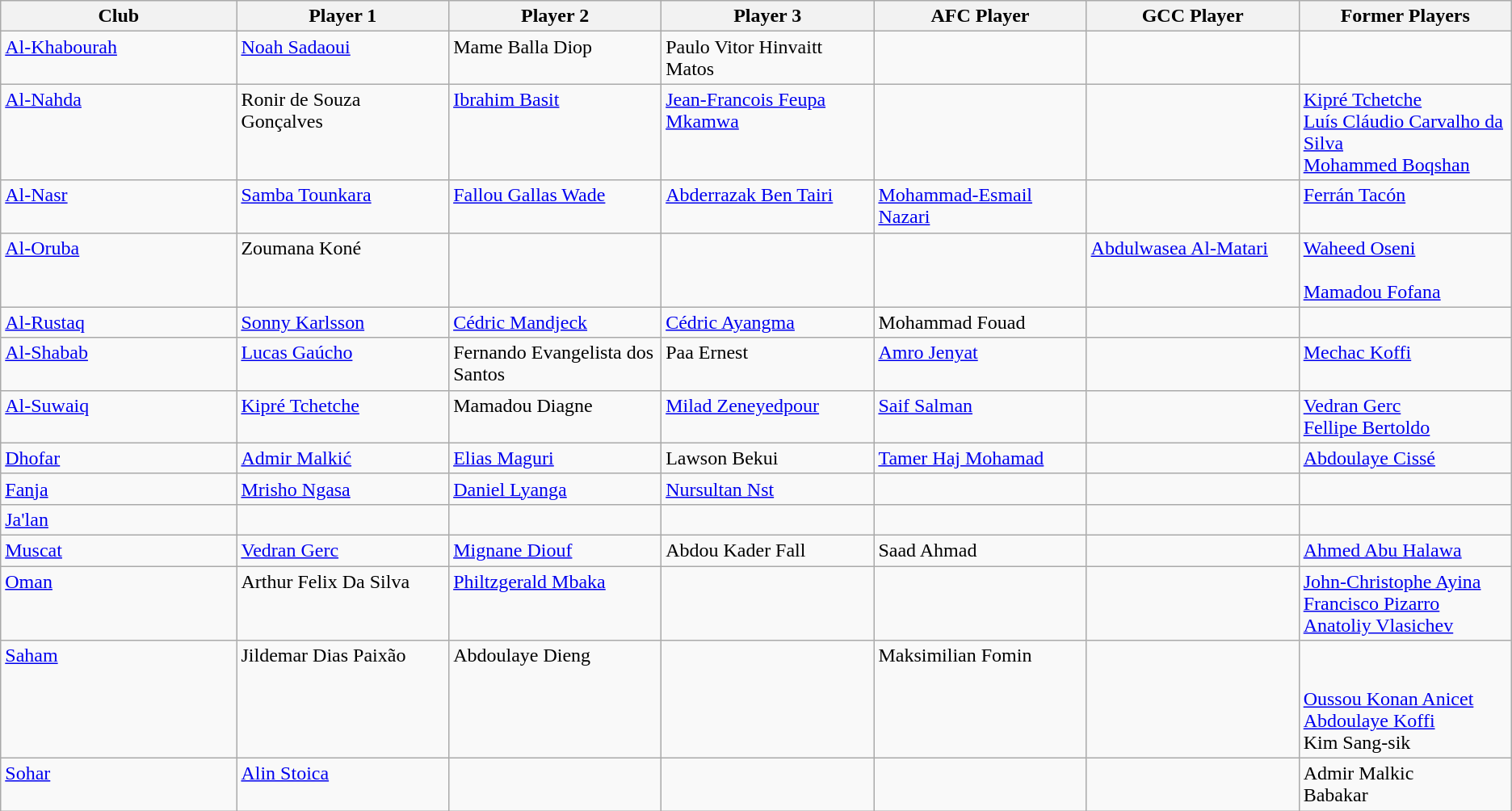<table class="wikitable sortable" border="1">
<tr>
<th width="190">Club</th>
<th width="170">Player 1</th>
<th width="170">Player 2</th>
<th width="170">Player 3</th>
<th width="170">AFC Player</th>
<th width="170">GCC Player</th>
<th width="170">Former Players</th>
</tr>
<tr style="vertical-align:top;">
<td><a href='#'>Al-Khabourah</a></td>
<td> <a href='#'>Noah Sadaoui</a></td>
<td> Mame Balla Diop</td>
<td> Paulo Vitor Hinvaitt Matos</td>
<td></td>
<td></td>
<td></td>
</tr>
<tr style="vertical-align:top;">
<td><a href='#'>Al-Nahda</a></td>
<td> Ronir de Souza Gonçalves</td>
<td> <a href='#'>Ibrahim Basit</a></td>
<td> <a href='#'>Jean-Francois Feupa Mkamwa</a></td>
<td></td>
<td></td>
<td> <a href='#'>Kipré Tchetche</a><br> <a href='#'>Luís Cláudio Carvalho da Silva</a><br> <a href='#'>Mohammed Boqshan</a></td>
</tr>
<tr style="vertical-align:top;">
<td><a href='#'>Al-Nasr</a></td>
<td> <a href='#'>Samba Tounkara</a></td>
<td> <a href='#'>Fallou Gallas Wade</a></td>
<td> <a href='#'>Abderrazak Ben Tairi</a></td>
<td> <a href='#'>Mohammad-Esmail Nazari</a></td>
<td></td>
<td> <a href='#'>Ferrán Tacón</a></td>
</tr>
<tr style="vertical-align:top;">
<td><a href='#'>Al-Oruba</a></td>
<td> Zoumana Koné</td>
<td></td>
<td></td>
<td></td>
<td> <a href='#'>Abdulwasea Al-Matari</a></td>
<td> <a href='#'>Waheed Oseni</a><br><br> <a href='#'>Mamadou Fofana</a></td>
</tr>
<tr style="vertical-align:top;">
<td><a href='#'>Al-Rustaq</a></td>
<td> <a href='#'>Sonny Karlsson</a></td>
<td> <a href='#'>Cédric Mandjeck</a></td>
<td> <a href='#'>Cédric Ayangma</a></td>
<td> Mohammad Fouad</td>
<td></td>
<td></td>
</tr>
<tr style="vertical-align:top;">
<td><a href='#'>Al-Shabab</a></td>
<td> <a href='#'>Lucas Gaúcho</a></td>
<td> Fernando Evangelista dos Santos</td>
<td> Paa Ernest</td>
<td> <a href='#'>Amro Jenyat</a></td>
<td></td>
<td> <a href='#'>Mechac Koffi</a></td>
</tr>
<tr style="vertical-align:top;">
<td><a href='#'>Al-Suwaiq</a></td>
<td> <a href='#'>Kipré Tchetche</a></td>
<td> Mamadou Diagne</td>
<td> <a href='#'>Milad Zeneyedpour</a></td>
<td> <a href='#'>Saif Salman</a></td>
<td></td>
<td> <a href='#'>Vedran Gerc</a><br> <a href='#'>Fellipe Bertoldo</a></td>
</tr>
<tr style="vertical-align:top;">
<td><a href='#'>Dhofar</a></td>
<td> <a href='#'>Admir Malkić</a></td>
<td> <a href='#'>Elias Maguri</a></td>
<td> Lawson Bekui</td>
<td> <a href='#'>Tamer Haj Mohamad</a></td>
<td></td>
<td> <a href='#'>Abdoulaye Cissé</a></td>
</tr>
<tr style="vertical-align:top;">
<td><a href='#'>Fanja</a></td>
<td> <a href='#'>Mrisho Ngasa</a></td>
<td> <a href='#'>Daniel Lyanga</a></td>
<td> <a href='#'>Nursultan Nst</a></td>
<td></td>
<td></td>
<td></td>
</tr>
<tr style="vertical-align:top;">
<td><a href='#'>Ja'lan</a></td>
<td></td>
<td></td>
<td></td>
<td></td>
<td></td>
<td></td>
</tr>
<tr style="vertical-align:top;">
<td><a href='#'>Muscat</a></td>
<td> <a href='#'>Vedran Gerc</a></td>
<td> <a href='#'>Mignane Diouf</a></td>
<td> Abdou Kader Fall</td>
<td> Saad Ahmad</td>
<td></td>
<td> <a href='#'>Ahmed Abu Halawa</a></td>
</tr>
<tr style="vertical-align:top;">
<td><a href='#'>Oman</a></td>
<td> Arthur Felix Da Silva</td>
<td> <a href='#'>Philtzgerald Mbaka</a></td>
<td></td>
<td></td>
<td></td>
<td> <a href='#'>John-Christophe Ayina</a><br> <a href='#'>Francisco Pizarro</a><br> <a href='#'>Anatoliy Vlasichev</a></td>
</tr>
<tr style="vertical-align:top;">
<td><a href='#'>Saham</a></td>
<td> Jildemar Dias Paixão</td>
<td> Abdoulaye Dieng</td>
<td></td>
<td> Maksimilian Fomin</td>
<td></td>
<td><br><br> <a href='#'>Oussou Konan Anicet</a><br> <a href='#'>Abdoulaye Koffi</a><br> Kim Sang-sik</td>
</tr>
<tr style="vertical-align:top;">
<td><a href='#'>Sohar</a></td>
<td> <a href='#'>Alin Stoica</a></td>
<td></td>
<td></td>
<td></td>
<td></td>
<td> Admir Malkic<br> Babakar</td>
</tr>
</table>
